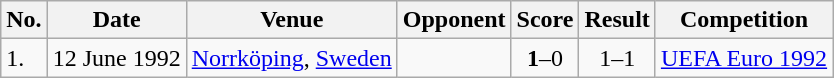<table class="wikitable">
<tr>
<th>No.</th>
<th>Date</th>
<th>Venue</th>
<th>Opponent</th>
<th>Score</th>
<th>Result</th>
<th>Competition</th>
</tr>
<tr>
<td>1.</td>
<td>12 June 1992</td>
<td><a href='#'>Norrköping</a>, <a href='#'>Sweden</a></td>
<td></td>
<td align=center><strong>1</strong>–0</td>
<td align=center>1–1</td>
<td><a href='#'>UEFA Euro 1992</a></td>
</tr>
</table>
